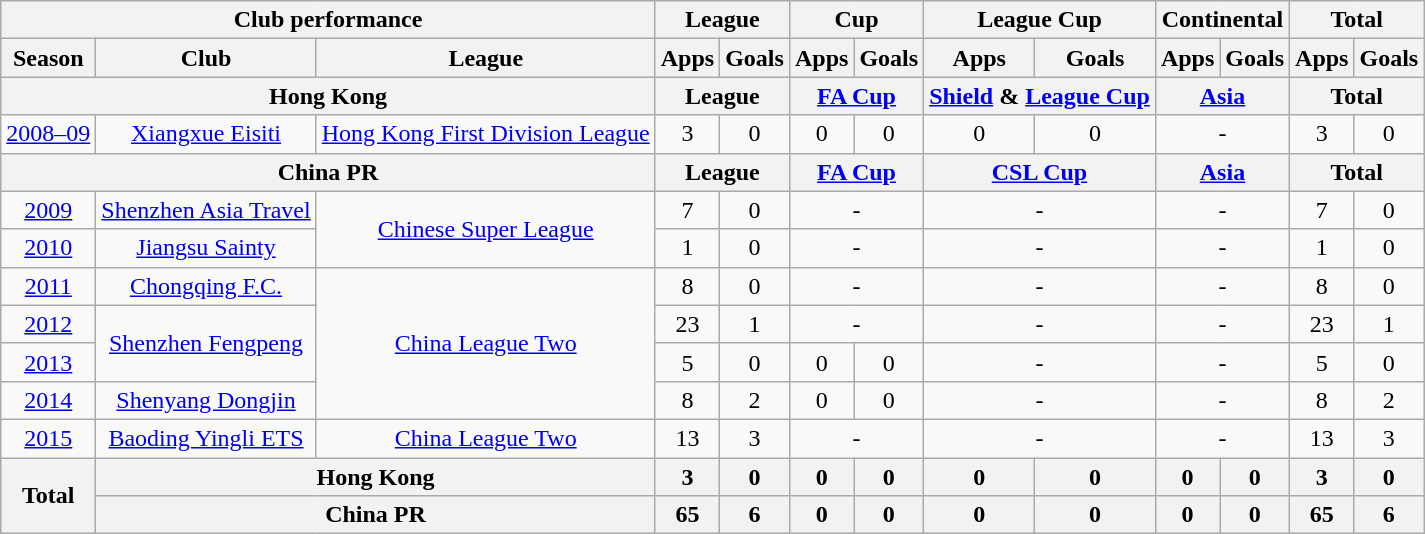<table class="wikitable" style="text-align:center">
<tr>
<th colspan=3>Club performance</th>
<th colspan=2>League</th>
<th colspan=2>Cup</th>
<th colspan=2>League Cup</th>
<th colspan=2>Continental</th>
<th colspan=2>Total</th>
</tr>
<tr>
<th>Season</th>
<th>Club</th>
<th>League</th>
<th>Apps</th>
<th>Goals</th>
<th>Apps</th>
<th>Goals</th>
<th>Apps</th>
<th>Goals</th>
<th>Apps</th>
<th>Goals</th>
<th>Apps</th>
<th>Goals</th>
</tr>
<tr>
<th colspan=3>Hong Kong</th>
<th colspan=2>League</th>
<th colspan=2><a href='#'>FA Cup</a></th>
<th colspan=2><a href='#'>Shield</a> & <a href='#'>League Cup</a></th>
<th colspan=2><a href='#'>Asia</a></th>
<th colspan=2>Total</th>
</tr>
<tr>
<td><a href='#'>2008–09</a></td>
<td><a href='#'>Xiangxue Eisiti</a></td>
<td><a href='#'>Hong Kong First Division League</a></td>
<td>3</td>
<td>0</td>
<td>0</td>
<td>0</td>
<td>0</td>
<td>0</td>
<td colspan="2">-</td>
<td>3</td>
<td>0</td>
</tr>
<tr>
<th colspan=3>China PR</th>
<th colspan=2>League</th>
<th colspan=2><a href='#'>FA Cup</a></th>
<th colspan=2><a href='#'>CSL Cup</a></th>
<th colspan=2><a href='#'>Asia</a></th>
<th colspan=2>Total</th>
</tr>
<tr>
<td><a href='#'>2009</a></td>
<td><a href='#'>Shenzhen Asia Travel</a></td>
<td rowspan="2"><a href='#'>Chinese Super League</a></td>
<td>7</td>
<td>0</td>
<td colspan="2">-</td>
<td colspan="2">-</td>
<td colspan="2">-</td>
<td>7</td>
<td>0</td>
</tr>
<tr>
<td><a href='#'>2010</a></td>
<td><a href='#'>Jiangsu Sainty</a></td>
<td>1</td>
<td>0</td>
<td colspan="2">-</td>
<td colspan="2">-</td>
<td colspan="2">-</td>
<td>1</td>
<td>0</td>
</tr>
<tr>
<td><a href='#'>2011</a></td>
<td><a href='#'>Chongqing F.C.</a></td>
<td rowspan="4"><a href='#'>China League Two</a></td>
<td>8</td>
<td>0</td>
<td colspan="2">-</td>
<td colspan="2">-</td>
<td colspan="2">-</td>
<td>8</td>
<td>0</td>
</tr>
<tr>
<td><a href='#'>2012</a></td>
<td rowspan="2"><a href='#'>Shenzhen Fengpeng</a></td>
<td>23</td>
<td>1</td>
<td colspan="2">-</td>
<td colspan="2">-</td>
<td colspan="2">-</td>
<td>23</td>
<td>1</td>
</tr>
<tr>
<td><a href='#'>2013</a></td>
<td>5</td>
<td>0</td>
<td>0</td>
<td>0</td>
<td colspan="2">-</td>
<td colspan="2">-</td>
<td>5</td>
<td>0</td>
</tr>
<tr>
<td><a href='#'>2014</a></td>
<td><a href='#'>Shenyang Dongjin</a></td>
<td>8</td>
<td>2</td>
<td>0</td>
<td>0</td>
<td colspan="2">-</td>
<td colspan="2">-</td>
<td>8</td>
<td>2</td>
</tr>
<tr>
<td><a href='#'>2015</a></td>
<td rowspan="1"><a href='#'>Baoding Yingli ETS</a></td>
<td rowspan="1"><a href='#'>China League Two</a></td>
<td>13</td>
<td>3</td>
<td colspan="2">-</td>
<td colspan="2">-</td>
<td colspan="2">-</td>
<td>13</td>
<td>3</td>
</tr>
<tr>
<th rowspan=3>Total</th>
<th colspan=2>Hong Kong</th>
<th>3</th>
<th>0</th>
<th>0</th>
<th>0</th>
<th>0</th>
<th>0</th>
<th>0</th>
<th>0</th>
<th>3</th>
<th>0</th>
</tr>
<tr>
<th colspan=2>China PR</th>
<th>65</th>
<th>6</th>
<th>0</th>
<th>0</th>
<th>0</th>
<th>0</th>
<th>0</th>
<th>0</th>
<th>65</th>
<th>6</th>
</tr>
</table>
